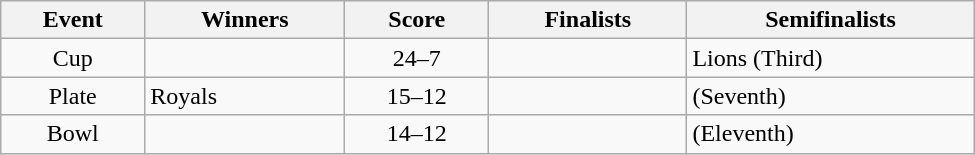<table class="wikitable" width=650 style="text-align: center">
<tr>
<th>Event</th>
<th>Winners</th>
<th>Score</th>
<th>Finalists</th>
<th>Semifinalists</th>
</tr>
<tr>
<td>Cup</td>
<td align=left></td>
<td>24–7</td>
<td align=left></td>
<td align=left> Lions (Third)<br></td>
</tr>
<tr>
<td>Plate</td>
<td align=left> Royals</td>
<td>15–12</td>
<td align=left></td>
<td align=left> (Seventh)<br></td>
</tr>
<tr>
<td>Bowl</td>
<td align=left></td>
<td>14–12</td>
<td align=left></td>
<td align=left> (Eleventh)<br></td>
</tr>
</table>
